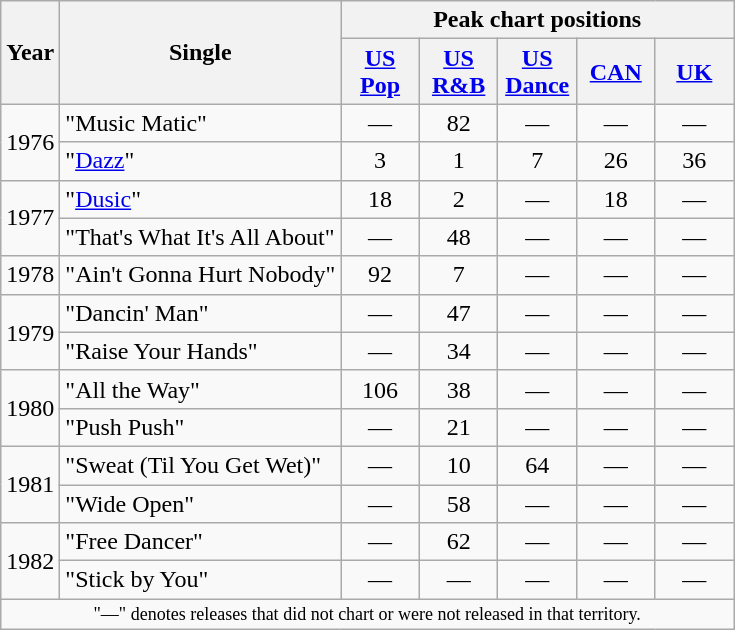<table class="wikitable">
<tr>
<th scope="col" rowspan="2">Year</th>
<th scope="col" rowspan="2">Single</th>
<th scope="col" colspan="5">Peak chart positions</th>
</tr>
<tr>
<th style="width:45px;"><a href='#'>US Pop</a><br></th>
<th style="width:45px;"><a href='#'>US R&B</a><br></th>
<th style="width:45px;"><a href='#'>US Dance</a><br></th>
<th style="width:45px;"><a href='#'>CAN</a><br></th>
<th style="width:45px;"><a href='#'>UK</a><br></th>
</tr>
<tr>
<td rowspan="2">1976</td>
<td>"Music Matic"</td>
<td align=center>―</td>
<td align=center>82</td>
<td align=center>―</td>
<td align=center>―</td>
<td align=center>―</td>
</tr>
<tr>
<td>"<a href='#'>Dazz</a>"</td>
<td align=center>3</td>
<td align=center>1</td>
<td align=center>7</td>
<td align=center>26</td>
<td align=center>36</td>
</tr>
<tr>
<td rowspan="2">1977</td>
<td>"<a href='#'>Dusic</a>"</td>
<td align=center>18</td>
<td align=center>2</td>
<td align=center>―</td>
<td align=center>18</td>
<td align=center>―</td>
</tr>
<tr>
<td>"That's What It's All About"</td>
<td align=center>―</td>
<td align=center>48</td>
<td align=center>―</td>
<td align=center>―</td>
<td align=center>―</td>
</tr>
<tr>
<td rowspan="1">1978</td>
<td>"Ain't Gonna Hurt Nobody"</td>
<td align=center>92</td>
<td align=center>7</td>
<td align=center>―</td>
<td align=center>―</td>
<td align=center>―</td>
</tr>
<tr>
<td rowspan="2">1979</td>
<td>"Dancin' Man"</td>
<td align=center>―</td>
<td align=center>47</td>
<td align=center>―</td>
<td align=center>―</td>
<td align=center>―</td>
</tr>
<tr>
<td>"Raise Your Hands"</td>
<td align=center>―</td>
<td align=center>34</td>
<td align=center>―</td>
<td align=center>―</td>
<td align=center>―</td>
</tr>
<tr>
<td rowspan="2">1980</td>
<td>"All the Way"</td>
<td align=center>106</td>
<td align=center>38</td>
<td align=center>―</td>
<td align=center>―</td>
<td align=center>―</td>
</tr>
<tr>
<td>"Push Push"</td>
<td align=center>―</td>
<td align=center>21</td>
<td align=center>―</td>
<td align=center>―</td>
<td align=center>―</td>
</tr>
<tr>
<td rowspan="2">1981</td>
<td>"Sweat (Til You Get Wet)"</td>
<td align=center>―</td>
<td align=center>10</td>
<td align=center>64</td>
<td align=center>―</td>
<td align=center>―</td>
</tr>
<tr>
<td>"Wide Open"</td>
<td align=center>―</td>
<td align=center>58</td>
<td align=center>―</td>
<td align=center>―</td>
<td align=center>―</td>
</tr>
<tr>
<td rowspan="2">1982</td>
<td>"Free Dancer"</td>
<td align=center>―</td>
<td align=center>62</td>
<td align=center>―</td>
<td align=center>―</td>
<td align=center>―</td>
</tr>
<tr>
<td>"Stick by You"</td>
<td align=center>―</td>
<td align=center>―</td>
<td align=center>―</td>
<td align=center>―</td>
<td align=center>―</td>
</tr>
<tr>
<td colspan="7" style="text-align:center; font-size:9pt;">"—" denotes releases that did not chart or were not released in that territory.</td>
</tr>
</table>
